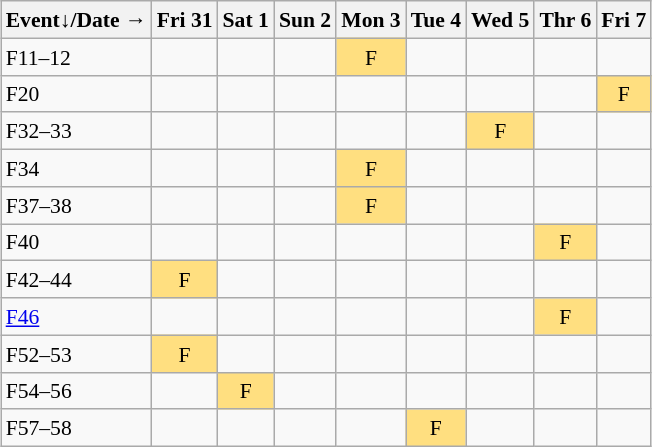<table class="wikitable" style="margin:0.5em auto; font-size:90%; line-height:1.25em;">
<tr align="center">
<th>Event↓/Date →</th>
<th>Fri 31</th>
<th>Sat 1</th>
<th>Sun 2</th>
<th>Mon 3</th>
<th>Tue 4</th>
<th>Wed 5</th>
<th>Thr 6</th>
<th>Fri 7</th>
</tr>
<tr align="center">
<td align="left">F11–12</td>
<td></td>
<td></td>
<td></td>
<td bgcolor="#FFDF80">F</td>
<td></td>
<td></td>
<td></td>
<td></td>
</tr>
<tr align="center">
<td align="left">F20</td>
<td></td>
<td></td>
<td></td>
<td></td>
<td></td>
<td></td>
<td></td>
<td bgcolor="#FFDF80">F</td>
</tr>
<tr align="center">
<td align="left">F32–33</td>
<td></td>
<td></td>
<td></td>
<td></td>
<td></td>
<td bgcolor="#FFDF80">F</td>
<td></td>
<td></td>
</tr>
<tr align="center">
<td align="left">F34</td>
<td></td>
<td></td>
<td></td>
<td bgcolor="#FFDF80">F</td>
<td></td>
<td></td>
<td></td>
<td></td>
</tr>
<tr align="center">
<td align="left">F37–38</td>
<td></td>
<td></td>
<td></td>
<td bgcolor="#FFDF80">F</td>
<td></td>
<td></td>
<td></td>
<td></td>
</tr>
<tr align="center">
<td align="left">F40</td>
<td></td>
<td></td>
<td></td>
<td></td>
<td></td>
<td></td>
<td bgcolor="#FFDF80">F</td>
<td></td>
</tr>
<tr align="center">
<td align="left">F42–44</td>
<td bgcolor="#FFDF80">F</td>
<td></td>
<td></td>
<td></td>
<td></td>
<td></td>
<td></td>
<td></td>
</tr>
<tr align="center">
<td align="left"><a href='#'>F46</a></td>
<td></td>
<td></td>
<td></td>
<td></td>
<td></td>
<td></td>
<td bgcolor="#FFDF80">F</td>
<td></td>
</tr>
<tr align="center">
<td align="left">F52–53</td>
<td bgcolor="#FFDF80">F</td>
<td></td>
<td></td>
<td></td>
<td></td>
<td></td>
<td></td>
<td></td>
</tr>
<tr align="center">
<td align="left">F54–56</td>
<td></td>
<td bgcolor="#FFDF80">F</td>
<td></td>
<td></td>
<td></td>
<td></td>
<td></td>
<td></td>
</tr>
<tr align="center">
<td align="left">F57–58</td>
<td></td>
<td></td>
<td></td>
<td></td>
<td bgcolor="#FFDF80">F</td>
<td></td>
<td></td>
<td></td>
</tr>
</table>
